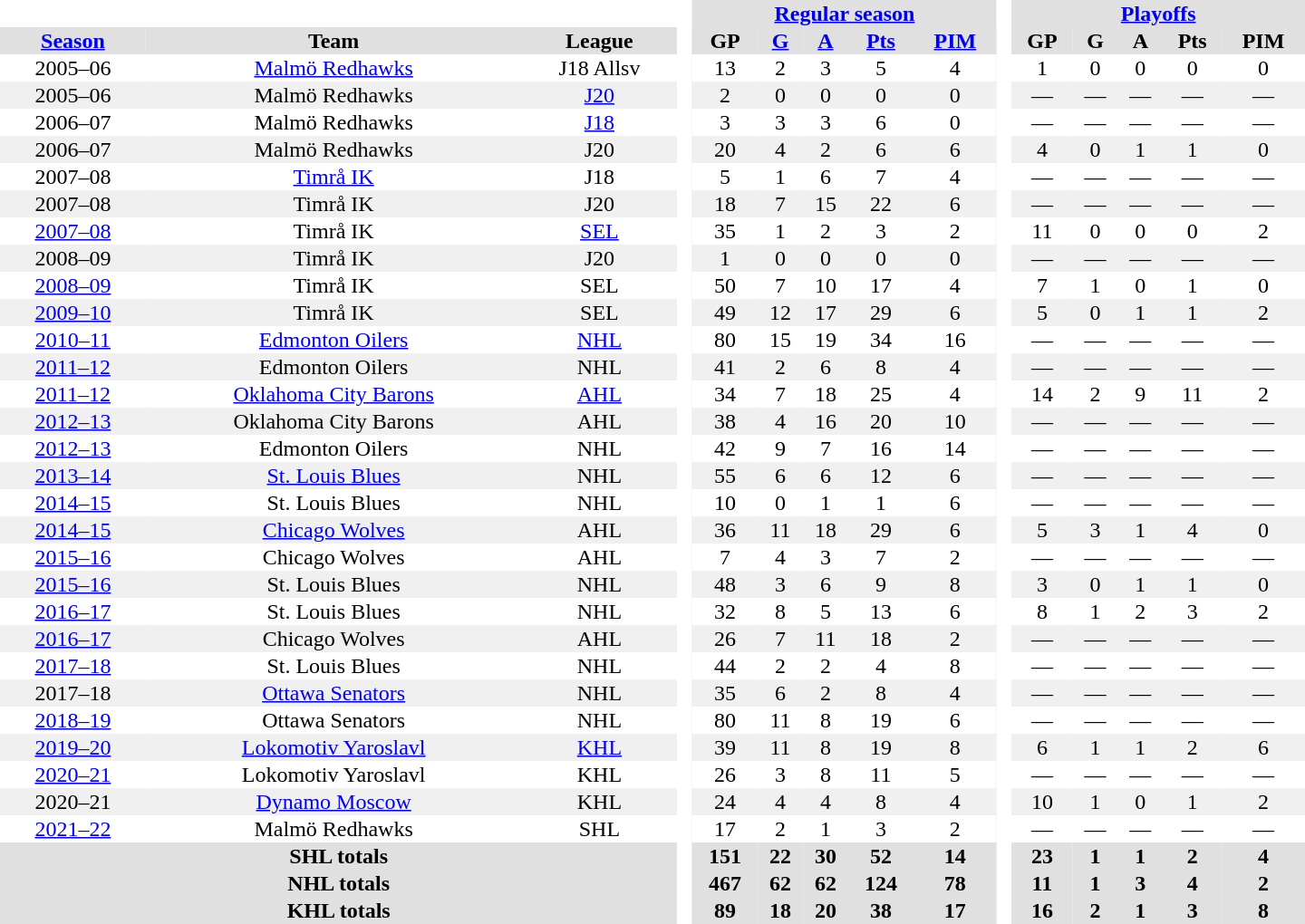<table border="0" cellpadding="1" cellspacing="0" ID="Table3" style="text-align:center; width:60em">
<tr bgcolor="#e0e0e0">
<th colspan="3" bgcolor="#ffffff"> </th>
<th rowspan="99" bgcolor="#ffffff"> </th>
<th colspan="5"><a href='#'>Regular season</a></th>
<th rowspan="99" bgcolor="#ffffff"> </th>
<th colspan="5"><a href='#'>Playoffs</a></th>
</tr>
<tr bgcolor="#e0e0e0">
<th><a href='#'>Season</a></th>
<th>Team</th>
<th>League</th>
<th>GP</th>
<th><a href='#'>G</a></th>
<th><a href='#'>A</a></th>
<th><a href='#'>Pts</a></th>
<th><a href='#'>PIM</a></th>
<th>GP</th>
<th>G</th>
<th>A</th>
<th>Pts</th>
<th>PIM</th>
</tr>
<tr>
<td>2005–06</td>
<td><a href='#'>Malmö Redhawks</a></td>
<td>J18 Allsv</td>
<td>13</td>
<td>2</td>
<td>3</td>
<td>5</td>
<td>4</td>
<td>1</td>
<td>0</td>
<td>0</td>
<td>0</td>
<td>0</td>
</tr>
<tr bgcolor="#f0f0f0">
<td>2005–06</td>
<td>Malmö Redhawks</td>
<td><a href='#'>J20</a></td>
<td>2</td>
<td>0</td>
<td>0</td>
<td>0</td>
<td>0</td>
<td>—</td>
<td>—</td>
<td>—</td>
<td>—</td>
<td>—</td>
</tr>
<tr>
<td>2006–07</td>
<td>Malmö Redhawks</td>
<td><a href='#'>J18</a></td>
<td>3</td>
<td>3</td>
<td>3</td>
<td>6</td>
<td>0</td>
<td>—</td>
<td>—</td>
<td>—</td>
<td>—</td>
<td>—</td>
</tr>
<tr bgcolor="#f0f0f0">
<td>2006–07</td>
<td>Malmö Redhawks</td>
<td>J20</td>
<td>20</td>
<td>4</td>
<td>2</td>
<td>6</td>
<td>6</td>
<td>4</td>
<td>0</td>
<td>1</td>
<td>1</td>
<td>0</td>
</tr>
<tr>
<td>2007–08</td>
<td><a href='#'>Timrå IK</a></td>
<td>J18</td>
<td>5</td>
<td>1</td>
<td>6</td>
<td>7</td>
<td>4</td>
<td>—</td>
<td>—</td>
<td>—</td>
<td>—</td>
<td>—</td>
</tr>
<tr bgcolor="#f0f0f0">
<td>2007–08</td>
<td>Timrå IK</td>
<td>J20</td>
<td>18</td>
<td>7</td>
<td>15</td>
<td>22</td>
<td>6</td>
<td>—</td>
<td>—</td>
<td>—</td>
<td>—</td>
<td>—</td>
</tr>
<tr>
<td><a href='#'>2007–08</a></td>
<td>Timrå IK</td>
<td><a href='#'>SEL</a></td>
<td>35</td>
<td>1</td>
<td>2</td>
<td>3</td>
<td>2</td>
<td>11</td>
<td>0</td>
<td>0</td>
<td>0</td>
<td>2</td>
</tr>
<tr bgcolor="#f0f0f0">
<td>2008–09</td>
<td>Timrå IK</td>
<td>J20</td>
<td>1</td>
<td>0</td>
<td>0</td>
<td>0</td>
<td>0</td>
<td>—</td>
<td>—</td>
<td>—</td>
<td>—</td>
<td>—</td>
</tr>
<tr>
<td><a href='#'>2008–09</a></td>
<td>Timrå IK</td>
<td>SEL</td>
<td>50</td>
<td>7</td>
<td>10</td>
<td>17</td>
<td>4</td>
<td>7</td>
<td>1</td>
<td>0</td>
<td>1</td>
<td>0</td>
</tr>
<tr bgcolor="#f0f0f0">
<td><a href='#'>2009–10</a></td>
<td>Timrå IK</td>
<td>SEL</td>
<td>49</td>
<td>12</td>
<td>17</td>
<td>29</td>
<td>6</td>
<td>5</td>
<td>0</td>
<td>1</td>
<td>1</td>
<td>2</td>
</tr>
<tr>
<td><a href='#'>2010–11</a></td>
<td><a href='#'>Edmonton Oilers</a></td>
<td><a href='#'>NHL</a></td>
<td>80</td>
<td>15</td>
<td>19</td>
<td>34</td>
<td>16</td>
<td>—</td>
<td>—</td>
<td>—</td>
<td>—</td>
<td>—</td>
</tr>
<tr bgcolor="#f0f0f0">
<td><a href='#'>2011–12</a></td>
<td>Edmonton Oilers</td>
<td>NHL</td>
<td>41</td>
<td>2</td>
<td>6</td>
<td>8</td>
<td>4</td>
<td>—</td>
<td>—</td>
<td>—</td>
<td>—</td>
<td>—</td>
</tr>
<tr>
<td><a href='#'>2011–12</a></td>
<td><a href='#'>Oklahoma City Barons</a></td>
<td><a href='#'>AHL</a></td>
<td>34</td>
<td>7</td>
<td>18</td>
<td>25</td>
<td>4</td>
<td>14</td>
<td>2</td>
<td>9</td>
<td>11</td>
<td>2</td>
</tr>
<tr bgcolor="#f0f0f0">
<td><a href='#'>2012–13</a></td>
<td>Oklahoma City Barons</td>
<td>AHL</td>
<td>38</td>
<td>4</td>
<td>16</td>
<td>20</td>
<td>10</td>
<td>—</td>
<td>—</td>
<td>—</td>
<td>—</td>
<td>—</td>
</tr>
<tr>
<td><a href='#'>2012–13</a></td>
<td>Edmonton Oilers</td>
<td>NHL</td>
<td>42</td>
<td>9</td>
<td>7</td>
<td>16</td>
<td>14</td>
<td>—</td>
<td>—</td>
<td>—</td>
<td>—</td>
<td>—</td>
</tr>
<tr bgcolor="#f0f0f0">
<td><a href='#'>2013–14</a></td>
<td><a href='#'>St. Louis Blues</a></td>
<td>NHL</td>
<td>55</td>
<td>6</td>
<td>6</td>
<td>12</td>
<td>6</td>
<td>—</td>
<td>—</td>
<td>—</td>
<td>—</td>
<td>—</td>
</tr>
<tr>
<td><a href='#'>2014–15</a></td>
<td>St. Louis Blues</td>
<td>NHL</td>
<td>10</td>
<td>0</td>
<td>1</td>
<td>1</td>
<td>6</td>
<td>—</td>
<td>—</td>
<td>—</td>
<td>—</td>
<td>—</td>
</tr>
<tr bgcolor="#f0f0f0">
<td><a href='#'>2014–15</a></td>
<td><a href='#'>Chicago Wolves</a></td>
<td>AHL</td>
<td>36</td>
<td>11</td>
<td>18</td>
<td>29</td>
<td>6</td>
<td>5</td>
<td>3</td>
<td>1</td>
<td>4</td>
<td>0</td>
</tr>
<tr>
<td><a href='#'>2015–16</a></td>
<td>Chicago Wolves</td>
<td>AHL</td>
<td>7</td>
<td>4</td>
<td>3</td>
<td>7</td>
<td>2</td>
<td>—</td>
<td>—</td>
<td>—</td>
<td>—</td>
<td>—</td>
</tr>
<tr bgcolor="#f0f0f0">
<td><a href='#'>2015–16</a></td>
<td>St. Louis Blues</td>
<td>NHL</td>
<td>48</td>
<td>3</td>
<td>6</td>
<td>9</td>
<td>8</td>
<td>3</td>
<td>0</td>
<td>1</td>
<td>1</td>
<td>0</td>
</tr>
<tr>
<td><a href='#'>2016–17</a></td>
<td>St. Louis Blues</td>
<td>NHL</td>
<td>32</td>
<td>8</td>
<td>5</td>
<td>13</td>
<td>6</td>
<td>8</td>
<td>1</td>
<td>2</td>
<td>3</td>
<td>2</td>
</tr>
<tr bgcolor="#f0f0f0">
<td><a href='#'>2016–17</a></td>
<td>Chicago Wolves</td>
<td>AHL</td>
<td>26</td>
<td>7</td>
<td>11</td>
<td>18</td>
<td>2</td>
<td>—</td>
<td>—</td>
<td>—</td>
<td>—</td>
<td>—</td>
</tr>
<tr>
<td><a href='#'>2017–18</a></td>
<td>St. Louis Blues</td>
<td>NHL</td>
<td>44</td>
<td>2</td>
<td>2</td>
<td>4</td>
<td>8</td>
<td>—</td>
<td>—</td>
<td>—</td>
<td>—</td>
<td>—</td>
</tr>
<tr bgcolor="#f0f0f0">
<td>2017–18</td>
<td><a href='#'>Ottawa Senators</a></td>
<td>NHL</td>
<td>35</td>
<td>6</td>
<td>2</td>
<td>8</td>
<td>4</td>
<td>—</td>
<td>—</td>
<td>—</td>
<td>—</td>
<td>—</td>
</tr>
<tr>
<td><a href='#'>2018–19</a></td>
<td>Ottawa Senators</td>
<td>NHL</td>
<td>80</td>
<td>11</td>
<td>8</td>
<td>19</td>
<td>6</td>
<td>—</td>
<td>—</td>
<td>—</td>
<td>—</td>
<td>—</td>
</tr>
<tr bgcolor="#f0f0f0">
<td><a href='#'>2019–20</a></td>
<td><a href='#'>Lokomotiv Yaroslavl</a></td>
<td><a href='#'>KHL</a></td>
<td>39</td>
<td>11</td>
<td>8</td>
<td>19</td>
<td>8</td>
<td>6</td>
<td>1</td>
<td>1</td>
<td>2</td>
<td>6</td>
</tr>
<tr>
<td><a href='#'>2020–21</a></td>
<td>Lokomotiv Yaroslavl</td>
<td>KHL</td>
<td>26</td>
<td>3</td>
<td>8</td>
<td>11</td>
<td>5</td>
<td>—</td>
<td>—</td>
<td>—</td>
<td>—</td>
<td>—</td>
</tr>
<tr bgcolor="#f0f0f0">
<td>2020–21</td>
<td><a href='#'>Dynamo Moscow</a></td>
<td>KHL</td>
<td>24</td>
<td>4</td>
<td>4</td>
<td>8</td>
<td>4</td>
<td>10</td>
<td>1</td>
<td>0</td>
<td>1</td>
<td>2</td>
</tr>
<tr>
<td><a href='#'>2021–22</a></td>
<td>Malmö Redhawks</td>
<td>SHL</td>
<td>17</td>
<td>2</td>
<td>1</td>
<td>3</td>
<td>2</td>
<td>—</td>
<td>—</td>
<td>—</td>
<td>—</td>
<td>—</td>
</tr>
<tr bgcolor="#e0e0e0">
<th colspan="3">SHL totals</th>
<th>151</th>
<th>22</th>
<th>30</th>
<th>52</th>
<th>14</th>
<th>23</th>
<th>1</th>
<th>1</th>
<th>2</th>
<th>4</th>
</tr>
<tr bgcolor="#e0e0e0">
<th colspan="3">NHL totals</th>
<th>467</th>
<th>62</th>
<th>62</th>
<th>124</th>
<th>78</th>
<th>11</th>
<th>1</th>
<th>3</th>
<th>4</th>
<th>2</th>
</tr>
<tr bgcolor="#e0e0e0">
<th colspan="3">KHL totals</th>
<th>89</th>
<th>18</th>
<th>20</th>
<th>38</th>
<th>17</th>
<th>16</th>
<th>2</th>
<th>1</th>
<th>3</th>
<th>8</th>
</tr>
</table>
